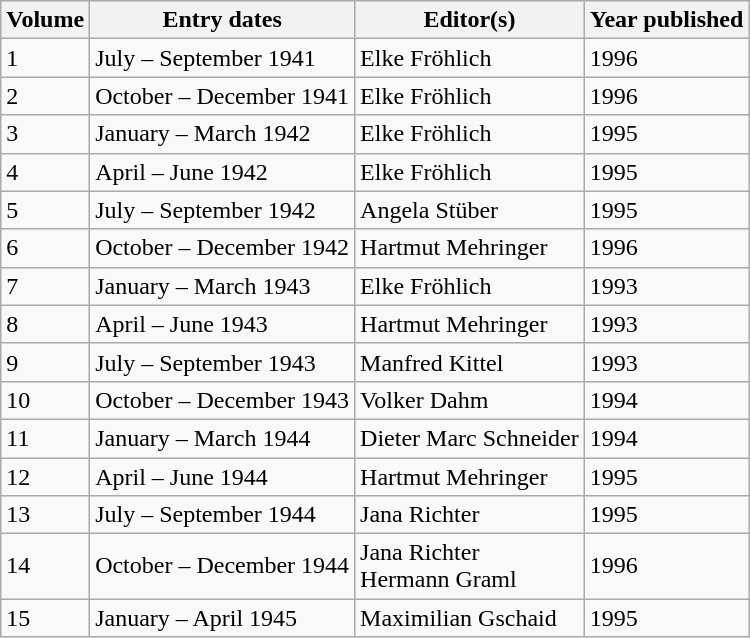<table class="wikitable">
<tr>
<th>Volume</th>
<th>Entry dates</th>
<th>Editor(s)</th>
<th>Year published</th>
</tr>
<tr>
<td>1</td>
<td>July – September 1941</td>
<td>Elke Fröhlich</td>
<td>1996</td>
</tr>
<tr>
<td>2</td>
<td>October – December 1941</td>
<td>Elke Fröhlich</td>
<td>1996</td>
</tr>
<tr>
<td>3</td>
<td>January – March 1942</td>
<td>Elke Fröhlich</td>
<td>1995</td>
</tr>
<tr>
<td>4</td>
<td>April – June 1942</td>
<td>Elke Fröhlich</td>
<td>1995</td>
</tr>
<tr>
<td>5</td>
<td>July – September 1942</td>
<td>Angela Stüber</td>
<td>1995</td>
</tr>
<tr>
<td>6</td>
<td>October – December 1942</td>
<td>Hartmut Mehringer</td>
<td>1996</td>
</tr>
<tr>
<td>7</td>
<td>January – March 1943</td>
<td>Elke Fröhlich</td>
<td>1993</td>
</tr>
<tr>
<td>8</td>
<td>April – June 1943</td>
<td>Hartmut Mehringer</td>
<td>1993</td>
</tr>
<tr>
<td>9</td>
<td>July – September 1943</td>
<td>Manfred Kittel</td>
<td>1993</td>
</tr>
<tr>
<td>10</td>
<td>October – December 1943</td>
<td>Volker Dahm</td>
<td>1994</td>
</tr>
<tr>
<td>11</td>
<td>January – March 1944</td>
<td>Dieter Marc Schneider</td>
<td>1994</td>
</tr>
<tr>
<td>12</td>
<td>April – June 1944</td>
<td>Hartmut Mehringer</td>
<td>1995</td>
</tr>
<tr>
<td>13</td>
<td>July – September 1944</td>
<td>Jana Richter</td>
<td>1995</td>
</tr>
<tr>
<td>14</td>
<td>October – December 1944</td>
<td>Jana Richter <br> Hermann Graml</td>
<td>1996</td>
</tr>
<tr>
<td>15</td>
<td>January – April 1945</td>
<td>Maximilian Gschaid</td>
<td>1995</td>
</tr>
</table>
